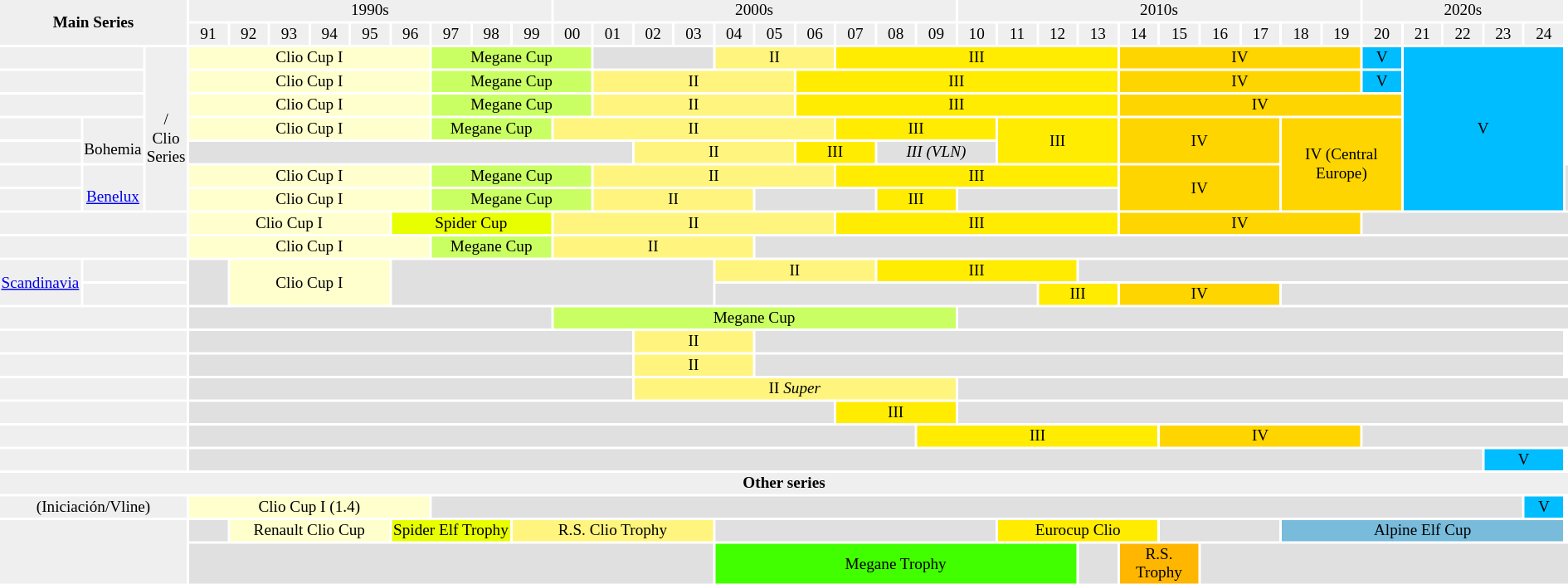<table class="toccolours" style="margin: 0.5em auto; clear: both; font-size:80%">
<tr>
<td align=center rowspan=2 colspan=3 width=250 bgcolor=#EFEFEF><strong>Main Series</strong></td>
<td align=center colspan=9 bgcolor=#EFEFEF>1990s</td>
<td align=center colspan=10 bgcolor=#EFEFEF>2000s</td>
<td align=center colspan=10 bgcolor=#EFEFEF>2010s</td>
<td align=center colspan=5 bgcolor=#EFEFEF>2020s</td>
</tr>
<tr align=center bgcolor=#EFEFEF>
<td width=30>91</td>
<td width=30>92</td>
<td width=30>93</td>
<td width=30>94</td>
<td width=30>95</td>
<td width=30>96</td>
<td width=30>97</td>
<td width=30>98</td>
<td width=30>99</td>
<td width=30>00</td>
<td width=30>01</td>
<td width=30>02</td>
<td width=30>03</td>
<td width=30>04</td>
<td width=30>05</td>
<td width=30>06</td>
<td width=30>07</td>
<td width=30>08</td>
<td width=30>09</td>
<td width=30>10</td>
<td width=30>11</td>
<td width=30>12</td>
<td width=30>13</td>
<td width=30>14</td>
<td width=30>15</td>
<td width=30>16</td>
<td width=30>17</td>
<td width=30>18</td>
<td width=30>19</td>
<td width=30>20</td>
<td width=30>21</td>
<td width=30>22</td>
<td width=30>23</td>
<td width=30>24</td>
</tr>
<tr align=center>
<td bgcolor=#EFEFEF rowspan=1 colspan=2></td>
<td bgcolor=#EFEFEF rowspan=7 colspan=1><br>/<br>Clio Series</td>
<td colspan= 6 bgcolor=#ffffcd>Clio Cup I</td>
<td colspan= 4 bgcolor=#c9ff63>Megane Cup</td>
<td colspan= 3 bgcolor=#E0E0E0></td>
<td colspan= 3 bgcolor=#fff57e>II</td>
<td colspan= 7 bgcolor=#ffec00>III</td>
<td colspan= 6 bgcolor=#ffd500>IV</td>
<td colspan= 1 bgcolor=#00bdff>V</td>
<td colspan= 4 rowspan=7 bgcolor=#00bdff>V</td>
</tr>
<tr align=center>
<td bgcolor=#EFEFEF rowspan=1 colspan=2></td>
<td colspan= 6 bgcolor=#ffffcd>Clio Cup I</td>
<td colspan= 4 bgcolor=#c9ff63>Megane Cup</td>
<td colspan= 5 bgcolor=#fff57e>II</td>
<td colspan= 8 bgcolor=#ffec00>III</td>
<td colspan= 6 bgcolor=#ffd500>IV</td>
<td colspan= 1 bgcolor=#00bdff>V</td>
</tr>
<tr align=center>
<td bgcolor=#EFEFEF rowspan=1 colspan=2></td>
<td colspan= 6 bgcolor=#ffffcd>Clio Cup I</td>
<td colspan= 4 bgcolor=#c9ff63>Megane Cup</td>
<td colspan= 5 bgcolor=#fff57e>II</td>
<td colspan= 8 bgcolor=#ffec00>III</td>
<td colspan= 7 bgcolor=#ffd500>IV</td>
</tr>
<tr align=center>
<td bgcolor=#EFEFEF rowspan=1 colspan=1></td>
<td bgcolor=#EFEFEF rowspan=2 colspan=1><br>Bohemia</td>
<td colspan= 6 bgcolor=#ffffcd>Clio Cup I</td>
<td colspan= 3 bgcolor=#c9ff63>Megane Cup</td>
<td colspan= 7 bgcolor=#fff57e>II</td>
<td colspan= 4 bgcolor=#ffec00>III</td>
<td colspan= 3 rowspan=2 bgcolor=#ffec00>III</td>
<td colspan= 4 rowspan=2 bgcolor=#ffd500>IV</td>
<td colspan= 3 rowspan=4 bgcolor=#ffd500>IV (Central Europe)</td>
</tr>
<tr align=center>
<td bgcolor=#EFEFEF rowspan=1 colspan=1></td>
<td colspan= 11 bgcolor=#E0E0E0></td>
<td colspan= 4 bgcolor=#fff57e>II</td>
<td colspan= 2 bgcolor=#ffec00>III</td>
<td colspan= 3 bgcolor=#E0E0E0><em>III (VLN)</em></td>
</tr>
<tr align=center>
<td bgcolor=#EFEFEF colspan=1></td>
<td bgcolor=#EFEFEF rowspan=2 colspan=1><br><a href='#'>Benelux</a></td>
<td colspan= 6 bgcolor=#ffffcd>Clio Cup I</td>
<td colspan= 4 bgcolor=#c9ff63>Megane Cup</td>
<td colspan= 6 bgcolor=#fff57e>II</td>
<td colspan= 7 bgcolor=#ffec00>III</td>
<td colspan= 4 rowspan=2 bgcolor=#ffd500>IV</td>
<td colspan= 20 rowspan=2 bgcolor=#E0E0E0></td>
</tr>
<tr align=center>
<td bgcolor=#EFEFEF colspan=1></td>
<td colspan= 6 bgcolor=#ffffcd>Clio Cup I</td>
<td colspan= 4 bgcolor=#c9ff63>Megane Cup</td>
<td colspan= 4 bgcolor=#fff57e>II</td>
<td colspan= 3 bgcolor=#E0E0E0></td>
<td colspan= 2 bgcolor=#ffec00>III</td>
<td colspan= 4 bgcolor=#E0E0E0></td>
</tr>
<tr align=center>
<td bgcolor=#EFEFEF rowspan=1 colspan=3></td>
<td colspan= 5 bgcolor=#ffffcd>Clio Cup I</td>
<td colspan= 4 bgcolor=#e8ff00>Spider Cup</td>
<td colspan= 7 bgcolor=#fff57e>II</td>
<td colspan= 7 bgcolor=#ffec00>III</td>
<td colspan= 6 bgcolor=#ffd500>IV</td>
<td colspan= 10 bgcolor=#E0E0E0></td>
</tr>
<tr align=center>
<td bgcolor=#EFEFEF rowspan=1 colspan=3></td>
<td colspan= 6 bgcolor=#ffffcd>Clio Cup I</td>
<td colspan= 3 bgcolor=#c9ff63>Megane Cup</td>
<td colspan= 5 bgcolor=#fff57e>II</td>
<td colspan= 23 bgcolor=#E0E0E0></td>
</tr>
<tr align=center>
<td bgcolor=#EFEFEF rowspan=2 colspan=1><a href='#'>Scandinavia</a></td>
<td bgcolor=#EFEFEF rowspan=1 colspan=2></td>
<td colspan= 1 rowspan=2 bgcolor=#E0E0E0></td>
<td colspan= 4 rowspan=2 bgcolor=#ffffcd>Clio Cup I</td>
<td colspan= 8 rowspan=2 bgcolor=#E0E0E0></td>
<td colspan= 4 bgcolor=#fff57e>II</td>
<td colspan= 5 bgcolor=#ffec00>III</td>
<td colspan= 14 bgcolor=#E0E0E0></td>
</tr>
<tr align=center>
<td bgcolor=#EFEFEF rowspan=1 colspan=2></td>
<td colspan= 8 bgcolor=#E0E0E0></td>
<td colspan= 2 bgcolor=#ffec00>III</td>
<td colspan= 4 bgcolor=#ffd500>IV</td>
<td colspan= 14 bgcolor=#E0E0E0></td>
</tr>
<tr align=center>
<td bgcolor=#EFEFEF rowspan=1 colspan=3></td>
<td colspan= 9 bgcolor=#E0E0E0></td>
<td colspan= 10 bgcolor=#c9ff63>Megane Cup</td>
<td colspan= 26 bgcolor=#E0E0E0></td>
</tr>
<tr align=center>
<td bgcolor=#EFEFEF rowspan=1 colspan=3></td>
<td colspan= 11 bgcolor=#E0E0E0></td>
<td colspan= 3 bgcolor=#fff57e>II</td>
<td colspan= 20 bgcolor=#E0E0E0></td>
</tr>
<tr align=center>
<td bgcolor=#EFEFEF rowspan=1 colspan=3></td>
<td colspan= 11 bgcolor=#E0E0E0></td>
<td colspan= 3 bgcolor=#fff57e>II</td>
<td colspan= 20 bgcolor=#E0E0E0></td>
</tr>
<tr align=center>
<td bgcolor=#EFEFEF rowspan=1 colspan=3></td>
<td colspan= 11 bgcolor=#E0E0E0></td>
<td colspan= 8 bgcolor=#fff57e>II <em>Super</em></td>
<td colspan= 26 bgcolor=#E0E0E0></td>
</tr>
<tr align=center>
<td bgcolor=#EFEFEF rowspan=1 colspan=3></td>
<td colspan= 16 bgcolor=#E0E0E0></td>
<td colspan= 3 bgcolor=#ffec00>III</td>
<td colspan= 15 bgcolor=#E0E0E0></td>
</tr>
<tr align=center>
<td bgcolor=#EFEFEF rowspan=1 colspan=3></td>
<td colspan= 18 bgcolor=#E0E0E0></td>
<td colspan= 6 bgcolor=#ffec00>III</td>
<td colspan= 5 bgcolor=#ffd500>IV</td>
<td colspan= 15 bgcolor=#E0E0E0></td>
</tr>
<tr align=center>
<td bgcolor=#EFEFEF rowspan=1 colspan=3></td>
<td colspan= 32 bgcolor=#E0E0E0></td>
<td colspan= 2 bgcolor=#00bdff>V</td>
</tr>
<tr>
<th align=center width=150 colspan=50 bgcolor=#EFEFEF>Other series</th>
</tr>
<tr align=center>
<td bgcolor=#EFEFEF rowspan=1 colspan=3> (Iniciación/Vline)</td>
<td colspan= 6 bgcolor=#ffffcd>Clio Cup I (1.4)</td>
<td colspan= 27 bgcolor=#E0E0E0></td>
<td colspan= 1 bgcolor=#00bdff>V</td>
</tr>
<tr align=center>
<td bgcolor=#EFEFEF rowspan=2 colspan=3></td>
<td colspan= 1 bgcolor=#E0E0E0></td>
<td colspan= 4 bgcolor=#ffffcd>Renault Clio Cup</td>
<td colspan= 3 bgcolor=#e8ff00>Spider Elf Trophy</td>
<td colspan= 5 bgcolor=#fff57e>R.S. Clio Trophy</td>
<td colspan= 7 bgcolor=#E0E0E0></td>
<td colspan= 4 bgcolor=#ffec00>Eurocup Clio</td>
<td colspan= 3 bgcolor=#E0E0E0></td>
<td colspan= 7 bgcolor=78bbdb>Alpine Elf Cup</td>
</tr>
<tr align=center>
<td colspan= 13 bgcolor=#E0E0E0></td>
<td colspan= 9 bgcolor=#42ff00>Megane Trophy</td>
<td colspan= 1 bgcolor=#E0E0E0></td>
<td colspan= 2 bgcolor=#ffb600>R.S. Trophy</td>
<td colspan= 10 bgcolor=#E0E0E0></td>
</tr>
</table>
